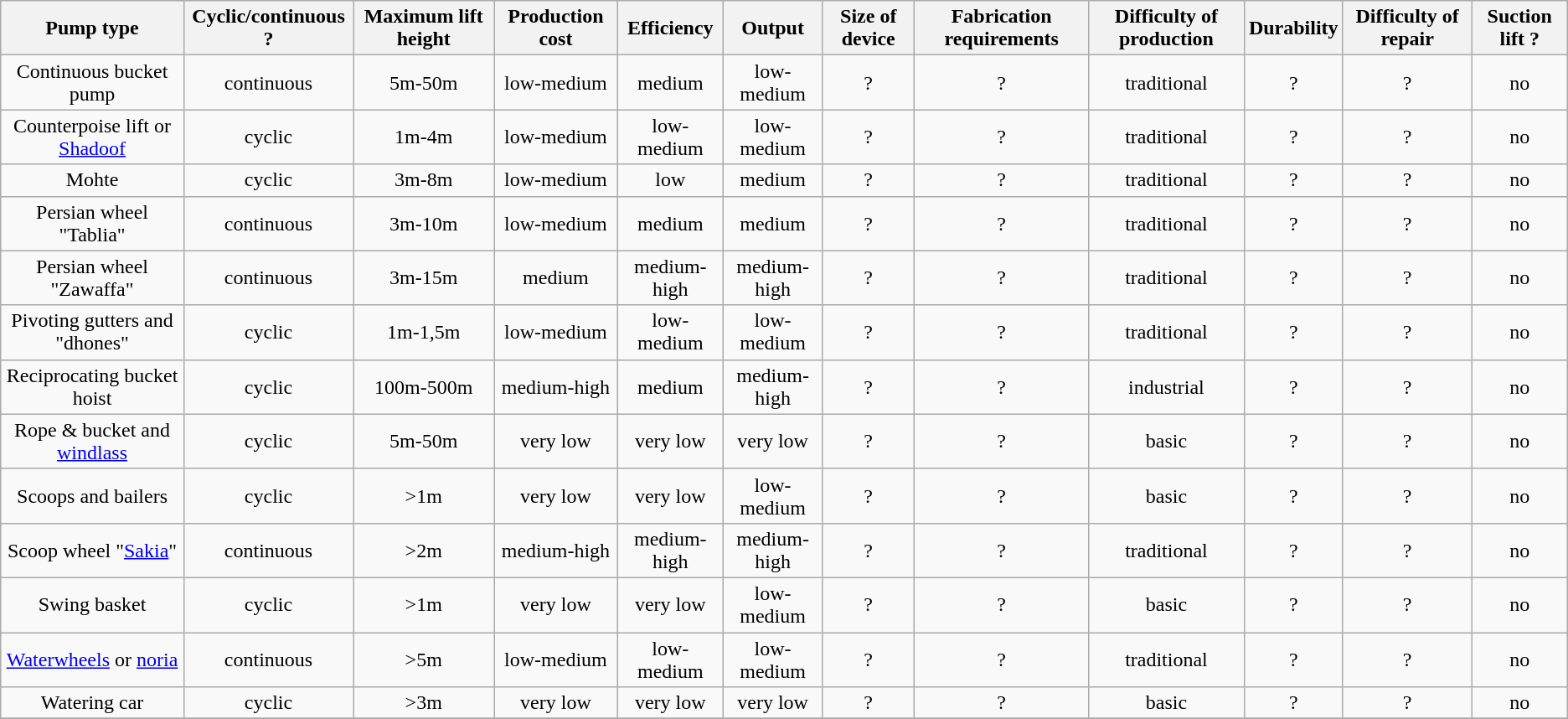<table class="wikitable sortable" style="text-align: center; width: auto;">
<tr>
<th>Pump type</th>
<th>Cyclic/continuous ?</th>
<th>Maximum lift height</th>
<th>Production cost</th>
<th>Efficiency</th>
<th>Output</th>
<th>Size of device</th>
<th>Fabrication requirements</th>
<th>Difficulty of production</th>
<th>Durability</th>
<th>Difficulty of repair</th>
<th>Suction lift ?</th>
</tr>
<tr>
<td>Continuous bucket pump</td>
<td>continuous</td>
<td>5m-50m</td>
<td>low-medium</td>
<td>medium</td>
<td>low-medium</td>
<td>?</td>
<td>?</td>
<td>traditional</td>
<td>?</td>
<td>?</td>
<td>no</td>
</tr>
<tr>
<td>Counterpoise lift or <a href='#'>Shadoof</a></td>
<td>cyclic</td>
<td>1m-4m</td>
<td>low-medium</td>
<td>low-medium</td>
<td>low-medium</td>
<td>?</td>
<td>?</td>
<td>traditional</td>
<td>?</td>
<td>?</td>
<td>no</td>
</tr>
<tr>
<td>Mohte</td>
<td>cyclic</td>
<td>3m-8m</td>
<td>low-medium</td>
<td>low</td>
<td>medium</td>
<td>?</td>
<td>?</td>
<td>traditional</td>
<td>?</td>
<td>?</td>
<td>no</td>
</tr>
<tr>
<td>Persian wheel "Tablia"</td>
<td>continuous</td>
<td>3m-10m</td>
<td>low-medium</td>
<td>medium</td>
<td>medium</td>
<td>?</td>
<td>?</td>
<td>traditional</td>
<td>?</td>
<td>?</td>
<td>no</td>
</tr>
<tr>
<td>Persian wheel "Zawaffa"</td>
<td>continuous</td>
<td>3m-15m</td>
<td>medium</td>
<td>medium-high</td>
<td>medium-high</td>
<td>?</td>
<td>?</td>
<td>traditional</td>
<td>?</td>
<td>?</td>
<td>no</td>
</tr>
<tr>
<td>Pivoting gutters and "dhones"</td>
<td>cyclic</td>
<td>1m-1,5m</td>
<td>low-medium</td>
<td>low-medium</td>
<td>low-medium</td>
<td>?</td>
<td>?</td>
<td>traditional</td>
<td>?</td>
<td>?</td>
<td>no</td>
</tr>
<tr>
<td>Reciprocating bucket hoist</td>
<td>cyclic</td>
<td>100m-500m</td>
<td>medium-high</td>
<td>medium</td>
<td>medium-high</td>
<td>?</td>
<td>?</td>
<td>industrial</td>
<td>?</td>
<td>?</td>
<td>no</td>
</tr>
<tr>
<td>Rope & bucket and <a href='#'>windlass</a></td>
<td>cyclic</td>
<td>5m-50m</td>
<td>very low</td>
<td>very low</td>
<td>very low</td>
<td>?</td>
<td>?</td>
<td>basic</td>
<td>?</td>
<td>?</td>
<td>no</td>
</tr>
<tr>
<td>Scoops and bailers</td>
<td>cyclic</td>
<td>>1m</td>
<td>very low</td>
<td>very low</td>
<td>low-medium</td>
<td>?</td>
<td>?</td>
<td>basic</td>
<td>?</td>
<td>?</td>
<td>no</td>
</tr>
<tr>
<td>Scoop wheel "<a href='#'>Sakia</a>"</td>
<td>continuous</td>
<td>>2m</td>
<td>medium-high</td>
<td>medium-high</td>
<td>medium-high</td>
<td>?</td>
<td>?</td>
<td>traditional</td>
<td>?</td>
<td>?</td>
<td>no</td>
</tr>
<tr>
<td>Swing basket</td>
<td>cyclic</td>
<td>>1m</td>
<td>very low</td>
<td>very low</td>
<td>low-medium</td>
<td>?</td>
<td>?</td>
<td>basic</td>
<td>?</td>
<td>?</td>
<td>no</td>
</tr>
<tr>
<td><a href='#'>Waterwheels</a> or <a href='#'>noria</a></td>
<td>continuous</td>
<td>>5m</td>
<td>low-medium</td>
<td>low-medium</td>
<td>low-medium</td>
<td>?</td>
<td>?</td>
<td>traditional</td>
<td>?</td>
<td>?</td>
<td>no</td>
</tr>
<tr>
<td>Watering car</td>
<td>cyclic</td>
<td>>3m</td>
<td>very low</td>
<td>very low</td>
<td>very low</td>
<td>?</td>
<td>?</td>
<td>basic</td>
<td>?</td>
<td>?</td>
<td>no</td>
</tr>
<tr>
</tr>
</table>
